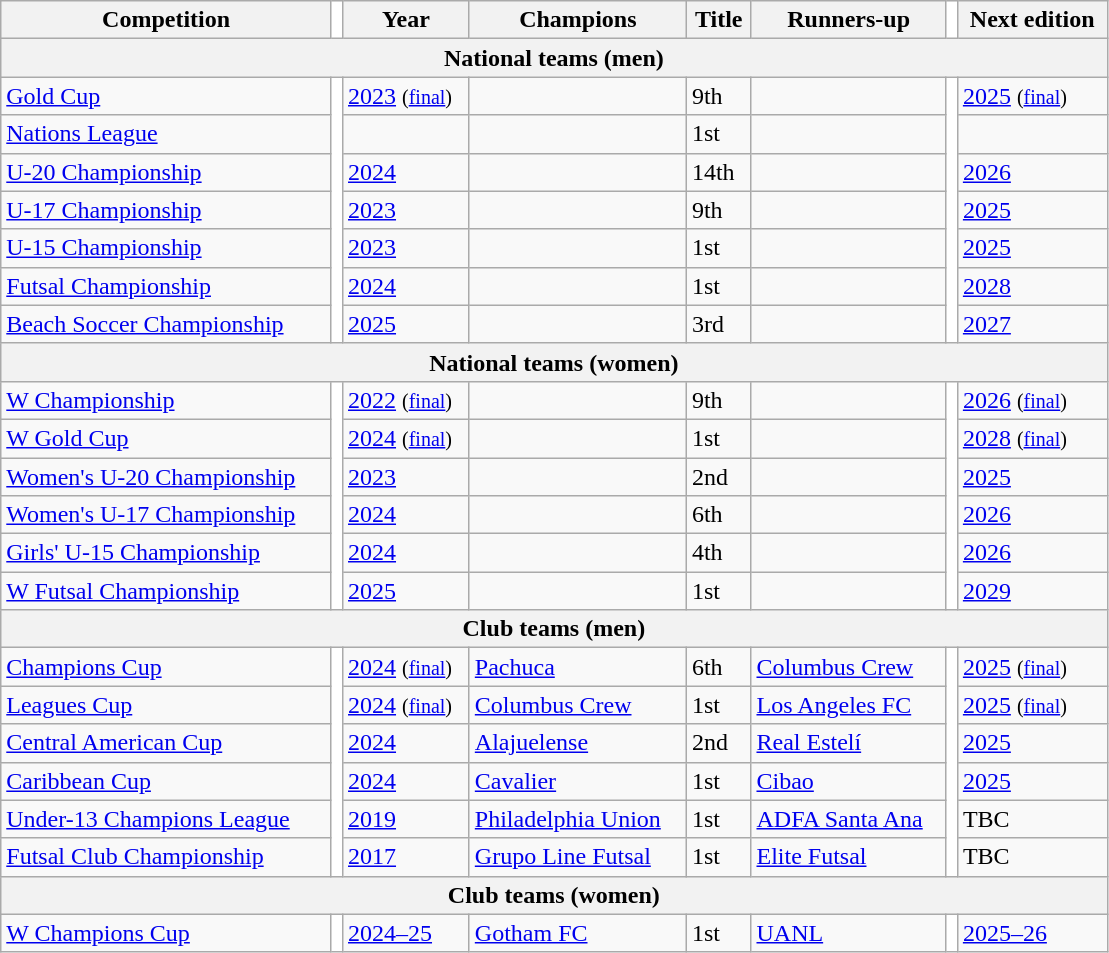<table class="wikitable sortable">
<tr>
<th>Competition</th>
<td width="1%" rowspan=1 style="background-color:#ffffff;"></td>
<th>Year</th>
<th>Champions</th>
<th>Title</th>
<th>Runners-up</th>
<td width="1%" rowspan=1 style="background-color:#ffffff;"></td>
<th>Next edition</th>
</tr>
<tr>
<th colspan=10>National teams (men)</th>
</tr>
<tr>
<td><a href='#'>Gold Cup</a></td>
<td width="1%" rowspan=7 style="background-color:#ffffff;"></td>
<td><a href='#'>2023</a> <small>(<a href='#'>final</a>)</small></td>
<td></td>
<td>9th</td>
<td></td>
<td width="1%" rowspan=7 style="background-color:#ffffff;"></td>
<td><a href='#'>2025</a> <small>(<a href='#'>final</a>)</small></td>
</tr>
<tr>
<td><a href='#'>Nations League</a></td>
<td></td>
<td></td>
<td>1st</td>
<td></td>
<td></td>
</tr>
<tr>
<td><a href='#'>U-20 Championship</a></td>
<td><a href='#'>2024</a></td>
<td></td>
<td>14th</td>
<td></td>
<td><a href='#'>2026</a></td>
</tr>
<tr>
<td><a href='#'>U-17 Championship</a></td>
<td><a href='#'>2023</a></td>
<td></td>
<td>9th</td>
<td></td>
<td><a href='#'>2025</a></td>
</tr>
<tr>
<td><a href='#'>U-15 Championship</a></td>
<td><a href='#'>2023</a></td>
<td></td>
<td>1st</td>
<td></td>
<td><a href='#'>2025</a></td>
</tr>
<tr>
<td><a href='#'>Futsal Championship</a></td>
<td><a href='#'>2024</a></td>
<td></td>
<td>1st</td>
<td></td>
<td><a href='#'>2028</a></td>
</tr>
<tr>
<td><a href='#'>Beach Soccer Championship</a></td>
<td><a href='#'>2025</a></td>
<td></td>
<td>3rd</td>
<td></td>
<td><a href='#'>2027</a></td>
</tr>
<tr>
<th colspan=10>National teams (women)</th>
</tr>
<tr>
<td><a href='#'>W Championship</a></td>
<td width="1%" rowspan=6 style="background-color:#ffffff;"></td>
<td><a href='#'>2022</a> <small>(<a href='#'>final</a>)</small></td>
<td></td>
<td>9th</td>
<td></td>
<td width="1%" rowspan=6 style="background-color:#ffffff;"></td>
<td><a href='#'>2026</a> <small>(<a href='#'>final</a>)</small></td>
</tr>
<tr>
<td><a href='#'>W Gold Cup</a></td>
<td><a href='#'>2024</a> <small>(<a href='#'>final</a>)</small></td>
<td></td>
<td>1st</td>
<td></td>
<td><a href='#'>2028</a> <small>(<a href='#'>final</a>)</small></td>
</tr>
<tr>
<td><a href='#'>Women's U-20 Championship</a></td>
<td><a href='#'>2023</a></td>
<td></td>
<td>2nd</td>
<td></td>
<td><a href='#'>2025</a></td>
</tr>
<tr>
<td><a href='#'>Women's U-17 Championship</a></td>
<td><a href='#'>2024</a></td>
<td></td>
<td>6th</td>
<td></td>
<td><a href='#'>2026</a></td>
</tr>
<tr>
<td><a href='#'>Girls' U-15 Championship</a></td>
<td><a href='#'>2024</a></td>
<td></td>
<td>4th</td>
<td></td>
<td><a href='#'>2026</a></td>
</tr>
<tr>
<td><a href='#'>W Futsal Championship</a></td>
<td><a href='#'>2025</a></td>
<td></td>
<td>1st</td>
<td></td>
<td><a href='#'>2029</a></td>
</tr>
<tr>
<th colspan=10>Club teams (men)</th>
</tr>
<tr>
<td><a href='#'>Champions Cup</a></td>
<td width="1%" rowspan=6 style="background-color:#ffffff;"></td>
<td><a href='#'>2024</a> <small>(<a href='#'>final</a>)</small></td>
<td> <a href='#'>Pachuca</a></td>
<td>6th</td>
<td> <a href='#'>Columbus Crew</a></td>
<td width="1%" rowspan=6 style="background-color:#ffffff;"></td>
<td><a href='#'>2025</a> <small>(<a href='#'>final</a>)</small></td>
</tr>
<tr>
<td><a href='#'>Leagues Cup</a></td>
<td><a href='#'>2024</a> <small>(<a href='#'>final</a>)</small></td>
<td> <a href='#'>Columbus Crew</a></td>
<td>1st</td>
<td> <a href='#'>Los Angeles FC</a></td>
<td><a href='#'>2025</a> <small>(<a href='#'>final</a>)</small></td>
</tr>
<tr>
<td><a href='#'>Central American Cup</a></td>
<td><a href='#'>2024</a></td>
<td> <a href='#'>Alajuelense</a></td>
<td>2nd</td>
<td> <a href='#'>Real Estelí</a></td>
<td><a href='#'>2025</a></td>
</tr>
<tr>
<td><a href='#'>Caribbean Cup</a></td>
<td><a href='#'>2024</a></td>
<td> <a href='#'>Cavalier</a></td>
<td>1st</td>
<td> <a href='#'>Cibao</a></td>
<td><a href='#'>2025</a></td>
</tr>
<tr>
<td><a href='#'>Under-13 Champions League</a></td>
<td><a href='#'>2019</a></td>
<td> <a href='#'>Philadelphia Union</a></td>
<td>1st</td>
<td> <a href='#'>ADFA Santa Ana</a></td>
<td>TBC</td>
</tr>
<tr>
<td><a href='#'>Futsal Club Championship</a></td>
<td><a href='#'>2017</a></td>
<td> <a href='#'>Grupo Line Futsal</a></td>
<td>1st</td>
<td> <a href='#'>Elite Futsal</a></td>
<td>TBC</td>
</tr>
<tr>
<th colspan=10>Club teams (women)</th>
</tr>
<tr>
<td><a href='#'>W Champions Cup</a></td>
<td width="1%" style="background-color:#ffffff;"></td>
<td><a href='#'>2024–25</a></td>
<td> <a href='#'>Gotham FC</a></td>
<td>1st</td>
<td> <a href='#'>UANL</a></td>
<td width="1%" style="background-color:#ffffff;"></td>
<td><a href='#'>2025–26</a></td>
</tr>
</table>
